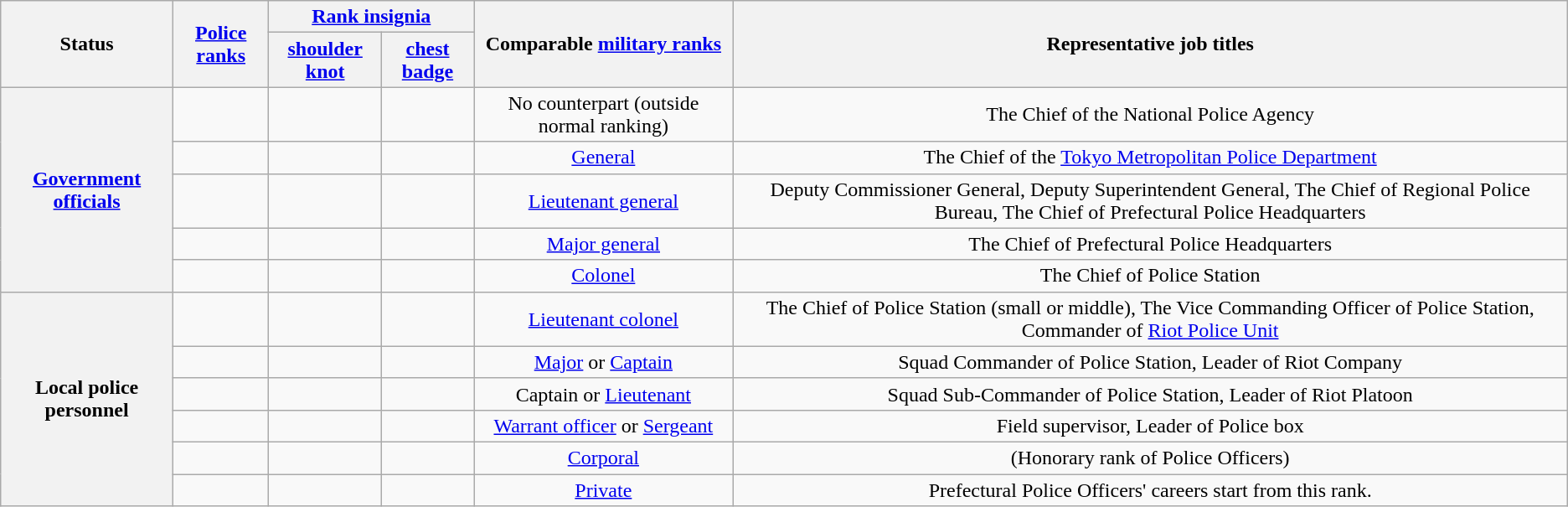<table class=wikitable>
<tr>
<th rowspan=2>Status</th>
<th ! rowspan=2><a href='#'>Police ranks</a></th>
<th ! colspan=2><a href='#'>Rank insignia</a></th>
<th ! rowspan=2>Comparable <a href='#'>military ranks</a></th>
<th ! rowspan=2>Representative job titles</th>
</tr>
<tr>
<th><a href='#'>shoulder knot</a></th>
<th><a href='#'>chest badge</a></th>
</tr>
<tr style="text-align:center;">
<th rowspan="5"><a href='#'>Government<br>officials</a></th>
<td></td>
<td></td>
<td></td>
<td>No counterpart (outside normal ranking)</td>
<td>The Chief of the National Police Agency</td>
</tr>
<tr style="text-align:center;">
<td></td>
<td></td>
<td></td>
<td><a href='#'>General</a></td>
<td>The Chief of the <a href='#'>Tokyo Metropolitan Police Department</a></td>
</tr>
<tr style="text-align:center;">
<td></td>
<td></td>
<td></td>
<td><a href='#'>Lieutenant general</a></td>
<td>Deputy Commissioner General, Deputy Superintendent General, The Chief of Regional Police Bureau, The Chief of Prefectural Police Headquarters</td>
</tr>
<tr style="text-align:center;">
<td></td>
<td></td>
<td></td>
<td><a href='#'>Major general</a></td>
<td>The Chief of Prefectural Police Headquarters</td>
</tr>
<tr style="text-align:center;">
<td></td>
<td></td>
<td></td>
<td><a href='#'>Colonel</a></td>
<td>The Chief of Police Station</td>
</tr>
<tr style="text-align:center;">
<th rowspan="6">Local police personnel</th>
<td></td>
<td></td>
<td></td>
<td><a href='#'>Lieutenant colonel</a></td>
<td>The Chief of Police Station (small or middle), The Vice Commanding Officer of Police Station, Commander of <a href='#'>Riot Police Unit</a></td>
</tr>
<tr style="text-align:center;">
<td></td>
<td></td>
<td></td>
<td><a href='#'>Major</a> or <a href='#'>Captain</a></td>
<td>Squad Commander of Police Station, Leader of Riot Company</td>
</tr>
<tr style="text-align:center;">
<td></td>
<td></td>
<td></td>
<td>Captain or <a href='#'>Lieutenant</a></td>
<td>Squad Sub-Commander of Police Station, Leader of Riot Platoon</td>
</tr>
<tr style="text-align:center;">
<td></td>
<td></td>
<td></td>
<td><a href='#'>Warrant officer</a> or <a href='#'>Sergeant</a></td>
<td>Field supervisor, Leader of Police box</td>
</tr>
<tr style="text-align:center;">
<td></td>
<td></td>
<td></td>
<td><a href='#'>Corporal</a></td>
<td>(Honorary rank of Police Officers)</td>
</tr>
<tr style="text-align:center;">
<td></td>
<td></td>
<td></td>
<td><a href='#'>Private</a></td>
<td>Prefectural Police Officers' careers start from this rank.</td>
</tr>
</table>
